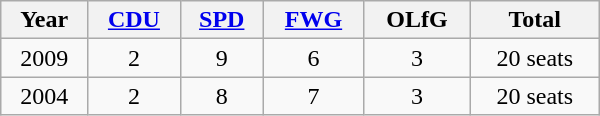<table class="wikitable" width="400">
<tr>
<th>Year</th>
<th><a href='#'>CDU</a></th>
<th><a href='#'>SPD</a></th>
<th><a href='#'>FWG</a></th>
<th>OLfG</th>
<th>Total</th>
</tr>
<tr align="center">
<td>2009</td>
<td>2</td>
<td>9</td>
<td>6</td>
<td>3</td>
<td>20 seats</td>
</tr>
<tr align="center">
<td>2004</td>
<td>2</td>
<td>8</td>
<td>7</td>
<td>3</td>
<td>20 seats</td>
</tr>
</table>
